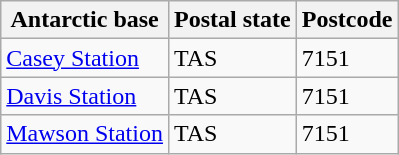<table class="wikitable">
<tr>
<th>Antarctic base</th>
<th>Postal state</th>
<th>Postcode</th>
</tr>
<tr>
<td><a href='#'>Casey Station</a></td>
<td>TAS</td>
<td>7151</td>
</tr>
<tr>
<td><a href='#'>Davis Station</a></td>
<td>TAS</td>
<td>7151</td>
</tr>
<tr>
<td><a href='#'>Mawson Station</a></td>
<td>TAS</td>
<td>7151</td>
</tr>
</table>
